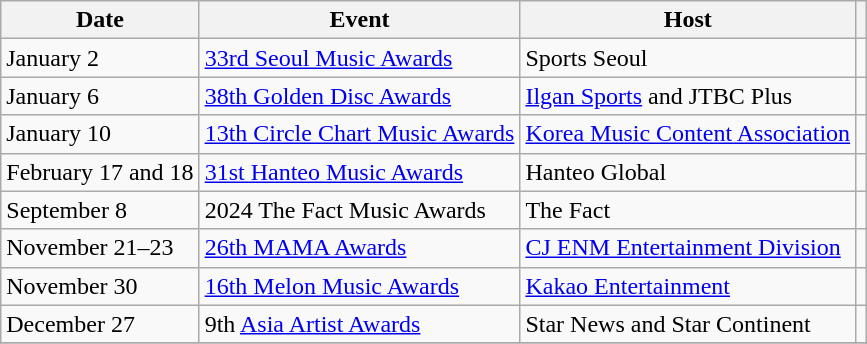<table class="wikitable sortable">
<tr>
<th scope="col">Date</th>
<th scope="col">Event</th>
<th scope="col">Host</th>
<th scope="col" class="unsortable"></th>
</tr>
<tr>
<td>January 2</td>
<td><a href='#'>33rd Seoul Music Awards</a></td>
<td>Sports Seoul</td>
<td style="text-align:center"></td>
</tr>
<tr>
<td>January 6</td>
<td><a href='#'>38th Golden Disc Awards</a></td>
<td><a href='#'>Ilgan Sports</a> and JTBC Plus</td>
<td style="text-align:center"></td>
</tr>
<tr>
<td>January 10</td>
<td><a href='#'>13th Circle Chart Music Awards</a></td>
<td><a href='#'>Korea Music Content Association</a></td>
<td style="text-align:center"></td>
</tr>
<tr>
<td>February 17 and 18</td>
<td><a href='#'>31st Hanteo Music Awards</a></td>
<td>Hanteo Global</td>
<td style="text-align:center"></td>
</tr>
<tr>
<td>September 8</td>
<td>2024 The Fact Music Awards</td>
<td>The Fact</td>
<td style="text-align:center"></td>
</tr>
<tr>
<td>November 21–23</td>
<td><a href='#'>26th MAMA Awards</a></td>
<td><a href='#'>CJ ENM Entertainment Division</a></td>
<td style="text-align:center"></td>
</tr>
<tr>
<td>November 30</td>
<td><a href='#'>16th Melon Music Awards</a></td>
<td><a href='#'>Kakao Entertainment</a></td>
<td style="text-align:center"></td>
</tr>
<tr>
<td>December 27</td>
<td>9th <a href='#'>Asia Artist Awards</a></td>
<td>Star News and Star Continent</td>
<td style="text-align:center"></td>
</tr>
<tr>
</tr>
</table>
